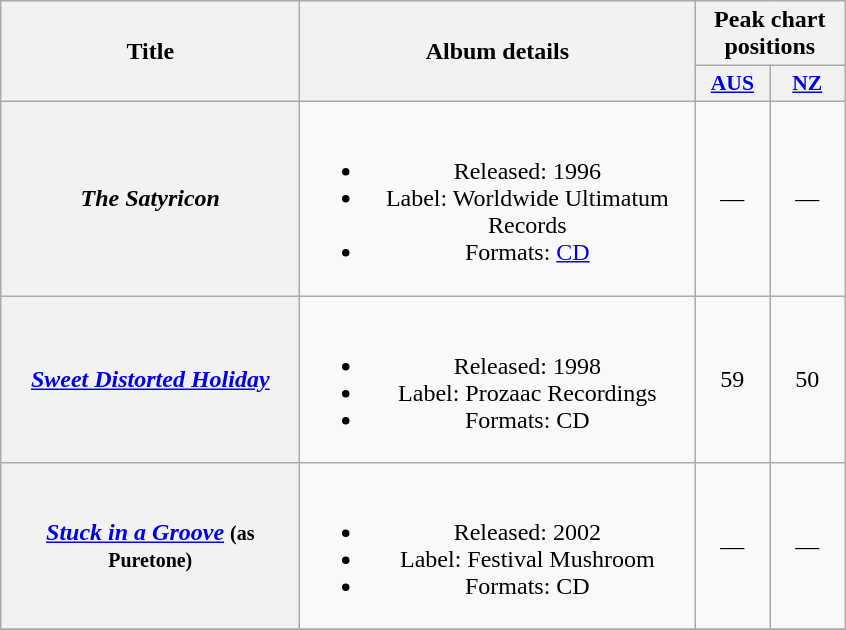<table class="wikitable plainrowheaders" style="text-align:center;" border="1">
<tr>
<th scope="col" rowspan="2" style="width:12em;">Title</th>
<th scope="col" rowspan="2" style="width:16em;">Album details</th>
<th scope="col" colspan="2">Peak chart positions</th>
</tr>
<tr>
<th scope="col" style="width:3em;font-size:90%;"><a href='#'>AUS</a><br></th>
<th scope="col" style="width:3em;font-size:90%;"><a href='#'>NZ</a><br></th>
</tr>
<tr>
<th scope="row"><em>The Satyricon</em></th>
<td><br><ul><li>Released: 1996</li><li>Label: Worldwide Ultimatum Records</li><li>Formats: <a href='#'>CD</a></li></ul></td>
<td>—</td>
<td>—</td>
</tr>
<tr>
<th scope="row"><em><a href='#'>Sweet Distorted Holiday</a></em></th>
<td><br><ul><li>Released: 1998</li><li>Label: Prozaac Recordings</li><li>Formats: CD</li></ul></td>
<td>59</td>
<td>50</td>
</tr>
<tr>
<th scope="row"><em><a href='#'>Stuck in a Groove</a></em> <small>(as Puretone)</small></th>
<td><br><ul><li>Released: 2002</li><li>Label: Festival Mushroom</li><li>Formats: CD</li></ul></td>
<td>—</td>
<td>—</td>
</tr>
<tr>
</tr>
</table>
